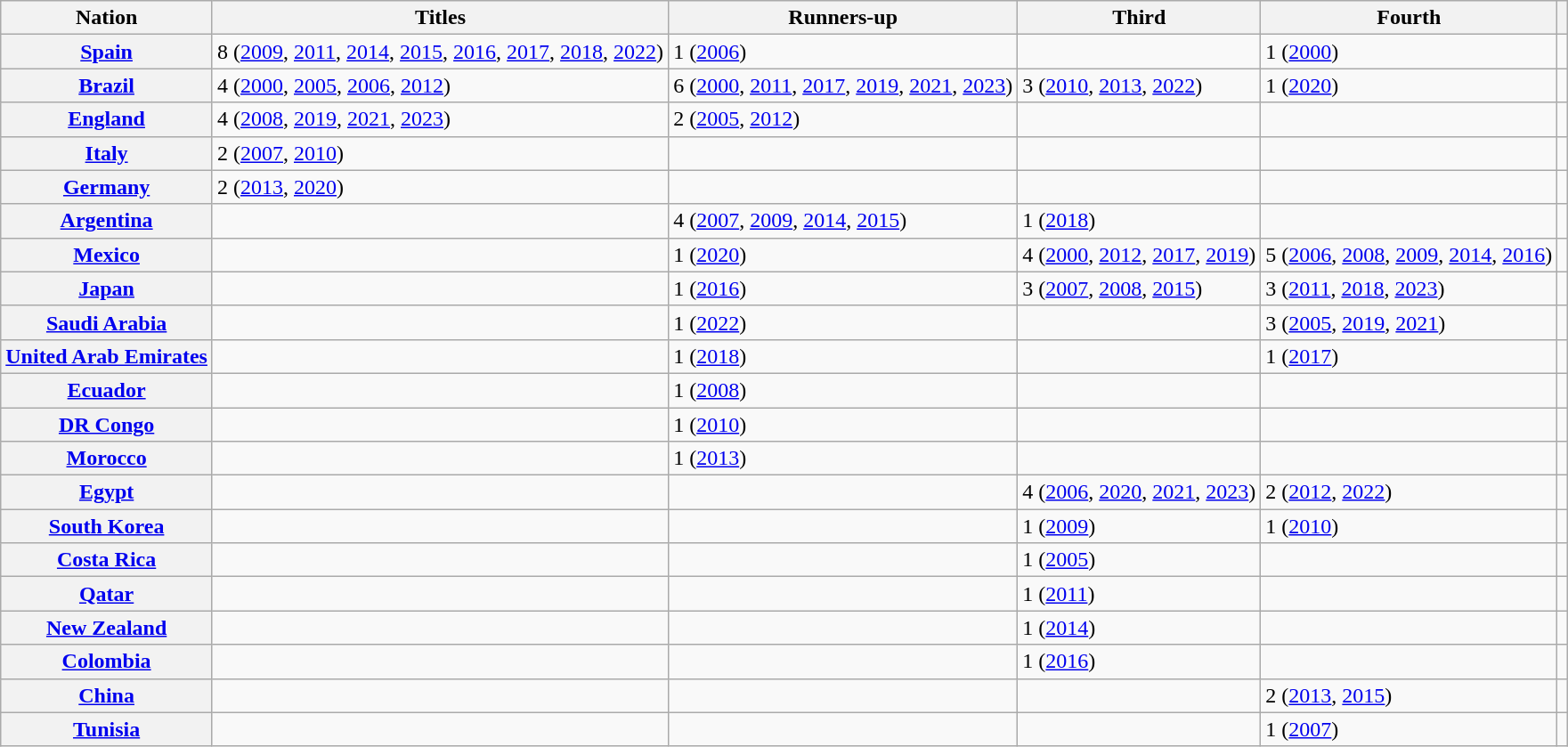<table class="wikitable plainrowheaders sortable">
<tr>
<th scope="col">Nation</th>
<th scope="col">Titles</th>
<th scope="col">Runners-up</th>
<th scope="col">Third</th>
<th scope="col">Fourth</th>
<th class="unsortable"></th>
</tr>
<tr>
<th scope="row"> <a href='#'>Spain</a></th>
<td>8 (<a href='#'>2009</a>, <a href='#'>2011</a>, <a href='#'>2014</a>, <a href='#'>2015</a>, <a href='#'>2016</a>, <a href='#'>2017</a>, <a href='#'>2018</a>, <a href='#'>2022</a>)</td>
<td>1 (<a href='#'>2006</a>)</td>
<td align="center"></td>
<td>1 (<a href='#'>2000</a>)</td>
<td></td>
</tr>
<tr>
<th scope="row"> <a href='#'>Brazil</a></th>
<td>4 (<a href='#'>2000</a>, <a href='#'>2005</a>, <a href='#'>2006</a>, <a href='#'>2012</a>)</td>
<td>6 (<a href='#'>2000</a>, <a href='#'>2011</a>, <a href='#'>2017</a>, <a href='#'>2019</a>, <a href='#'>2021</a>, <a href='#'>2023</a>)</td>
<td>3 (<a href='#'>2010</a>, <a href='#'>2013</a>, <a href='#'>2022</a>)</td>
<td>1 (<a href='#'>2020</a>)</td>
<td></td>
</tr>
<tr>
<th scope="row"> <a href='#'>England</a></th>
<td>4 (<a href='#'>2008</a>, <a href='#'>2019</a>, <a href='#'>2021</a>, <a href='#'>2023</a>)</td>
<td>2 (<a href='#'>2005</a>, <a href='#'>2012</a>)</td>
<td align="center"></td>
<td align="center"></td>
<td></td>
</tr>
<tr>
<th scope="row"> <a href='#'>Italy</a></th>
<td>2 (<a href='#'>2007</a>, <a href='#'>2010</a>)</td>
<td align="center"></td>
<td align="center"></td>
<td align="center"></td>
<td></td>
</tr>
<tr>
<th scope="row"> <a href='#'>Germany</a></th>
<td>2 (<a href='#'>2013</a>, <a href='#'>2020</a>)</td>
<td align="center"></td>
<td align="center"></td>
<td align="center"></td>
<td></td>
</tr>
<tr>
<th scope="row"> <a href='#'>Argentina</a></th>
<td align="center"></td>
<td>4 (<a href='#'>2007</a>, <a href='#'>2009</a>, <a href='#'>2014</a>, <a href='#'>2015</a>)</td>
<td>1 (<a href='#'>2018</a>)</td>
<td align="center"></td>
<td></td>
</tr>
<tr>
<th scope="row"> <a href='#'>Mexico</a></th>
<td align="center"></td>
<td>1 (<a href='#'>2020</a>)</td>
<td>4 (<a href='#'>2000</a>, <a href='#'>2012</a>, <a href='#'>2017</a>, <a href='#'>2019</a>)</td>
<td>5 (<a href='#'>2006</a>, <a href='#'>2008</a>, <a href='#'>2009</a>, <a href='#'>2014</a>, <a href='#'>2016</a>)</td>
<td></td>
</tr>
<tr>
<th scope="row"> <a href='#'>Japan</a></th>
<td align="center"></td>
<td>1 (<a href='#'>2016</a>)</td>
<td>3 (<a href='#'>2007</a>, <a href='#'>2008</a>, <a href='#'>2015</a>)</td>
<td>3 (<a href='#'>2011</a>, <a href='#'>2018</a>, <a href='#'>2023</a>)</td>
<td></td>
</tr>
<tr>
<th scope="row"> <a href='#'>Saudi Arabia</a></th>
<td align="center"></td>
<td>1 (<a href='#'>2022</a>)</td>
<td align="center"></td>
<td>3 (<a href='#'>2005</a>, <a href='#'>2019</a>, <a href='#'>2021</a>)</td>
<td></td>
</tr>
<tr>
<th scope="row"> <a href='#'>United Arab Emirates</a></th>
<td align="center"></td>
<td>1 (<a href='#'>2018</a>)</td>
<td align="center"></td>
<td>1 (<a href='#'>2017</a>)</td>
<td></td>
</tr>
<tr>
<th scope="row"> <a href='#'>Ecuador</a></th>
<td align="center"></td>
<td>1 (<a href='#'>2008</a>)</td>
<td align="center"></td>
<td align="center"></td>
<td></td>
</tr>
<tr>
<th scope="row"> <a href='#'>DR Congo</a></th>
<td align="center"></td>
<td>1 (<a href='#'>2010</a>)</td>
<td align="center"></td>
<td align="center"></td>
<td></td>
</tr>
<tr>
<th scope="row"> <a href='#'>Morocco</a></th>
<td align="center"></td>
<td>1 (<a href='#'>2013</a>)</td>
<td align="center"></td>
<td align="center"></td>
<td></td>
</tr>
<tr>
<th scope="row"> <a href='#'>Egypt</a></th>
<td align="center"></td>
<td align="center"></td>
<td>4 (<a href='#'>2006</a>, <a href='#'>2020</a>, <a href='#'>2021</a>, <a href='#'>2023</a>)</td>
<td>2 (<a href='#'>2012</a>, <a href='#'>2022</a>)</td>
<td></td>
</tr>
<tr>
<th scope="row"> <a href='#'>South Korea</a></th>
<td align="center"></td>
<td align="center"></td>
<td>1 (<a href='#'>2009</a>)</td>
<td>1 (<a href='#'>2010</a>)</td>
<td></td>
</tr>
<tr>
<th scope="row"> <a href='#'>Costa Rica</a></th>
<td align="center"></td>
<td align="center"></td>
<td>1 (<a href='#'>2005</a>)</td>
<td align="center"></td>
<td></td>
</tr>
<tr>
<th scope="row"> <a href='#'>Qatar</a></th>
<td align="center"></td>
<td align="center"></td>
<td>1 (<a href='#'>2011</a>)</td>
<td align="center"></td>
<td></td>
</tr>
<tr>
<th scope="row"> <a href='#'>New Zealand</a></th>
<td align="center"></td>
<td align="center"></td>
<td>1 (<a href='#'>2014</a>)</td>
<td align="center"></td>
<td></td>
</tr>
<tr>
<th scope="row"> <a href='#'>Colombia</a></th>
<td align="center"></td>
<td align="center"></td>
<td>1 (<a href='#'>2016</a>)</td>
<td align="center"></td>
<td></td>
</tr>
<tr>
<th scope="row"> <a href='#'>China</a></th>
<td align="center"></td>
<td align="center"></td>
<td align="center"></td>
<td>2 (<a href='#'>2013</a>, <a href='#'>2015</a>)</td>
<td></td>
</tr>
<tr>
<th scope="row"> <a href='#'>Tunisia</a></th>
<td align="center"></td>
<td align="center"></td>
<td align="center"></td>
<td>1 (<a href='#'>2007</a>)</td>
<td></td>
</tr>
</table>
